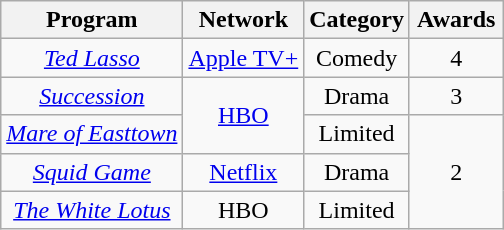<table class="wikitable" rowspan="2" style="text-align:center" background: #f6e39c;>
<tr>
<th scope="col" style="text-align:center;">Program</th>
<th scope="col" style="text-align:center;">Network</th>
<th scope="col" style="text-align:center;">Category</th>
<th scope="col" style="width:55px">Awards</th>
</tr>
<tr>
<td><em><a href='#'>Ted Lasso</a></em></td>
<td><a href='#'>Apple TV+</a></td>
<td>Comedy</td>
<td style="text-align:center">4</td>
</tr>
<tr>
<td><em><a href='#'>Succession</a></em></td>
<td rowspan="2"><a href='#'>HBO</a></td>
<td>Drama</td>
<td style="text-align:center">3</td>
</tr>
<tr>
<td><em><a href='#'>Mare of Easttown</a></em></td>
<td>Limited</td>
<td rowspan="3" style="text-align:center">2</td>
</tr>
<tr>
<td><em><a href='#'>Squid Game</a></em></td>
<td><a href='#'>Netflix</a></td>
<td>Drama</td>
</tr>
<tr>
<td><em><a href='#'>The White Lotus</a></em></td>
<td>HBO</td>
<td>Limited</td>
</tr>
</table>
